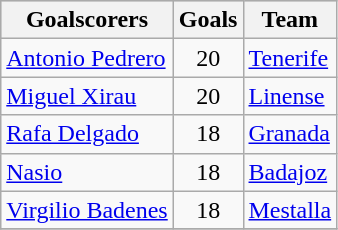<table class="wikitable sortable" class="wikitable">
<tr style="background:#ccc; text-align:center;">
<th>Goalscorers</th>
<th>Goals</th>
<th>Team</th>
</tr>
<tr>
<td> <a href='#'>Antonio Pedrero</a></td>
<td style="text-align:center;">20</td>
<td><a href='#'>Tenerife</a></td>
</tr>
<tr>
<td> <a href='#'>Miguel Xirau</a></td>
<td style="text-align:center;">20</td>
<td><a href='#'>Linense</a></td>
</tr>
<tr>
<td> <a href='#'>Rafa Delgado</a></td>
<td style="text-align:center;">18</td>
<td><a href='#'>Granada</a></td>
</tr>
<tr>
<td> <a href='#'>Nasio</a></td>
<td style="text-align:center;">18</td>
<td><a href='#'>Badajoz</a></td>
</tr>
<tr>
<td> <a href='#'>Virgilio Badenes</a></td>
<td style="text-align:center;">18</td>
<td><a href='#'>Mestalla</a></td>
</tr>
<tr>
</tr>
</table>
